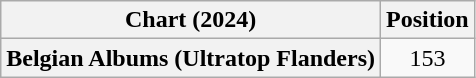<table class="wikitable plainrowheaders" style="text-align:center">
<tr>
<th scope="col">Chart (2024)</th>
<th scope="col">Position</th>
</tr>
<tr>
<th scope="row">Belgian Albums (Ultratop Flanders)</th>
<td>153</td>
</tr>
</table>
